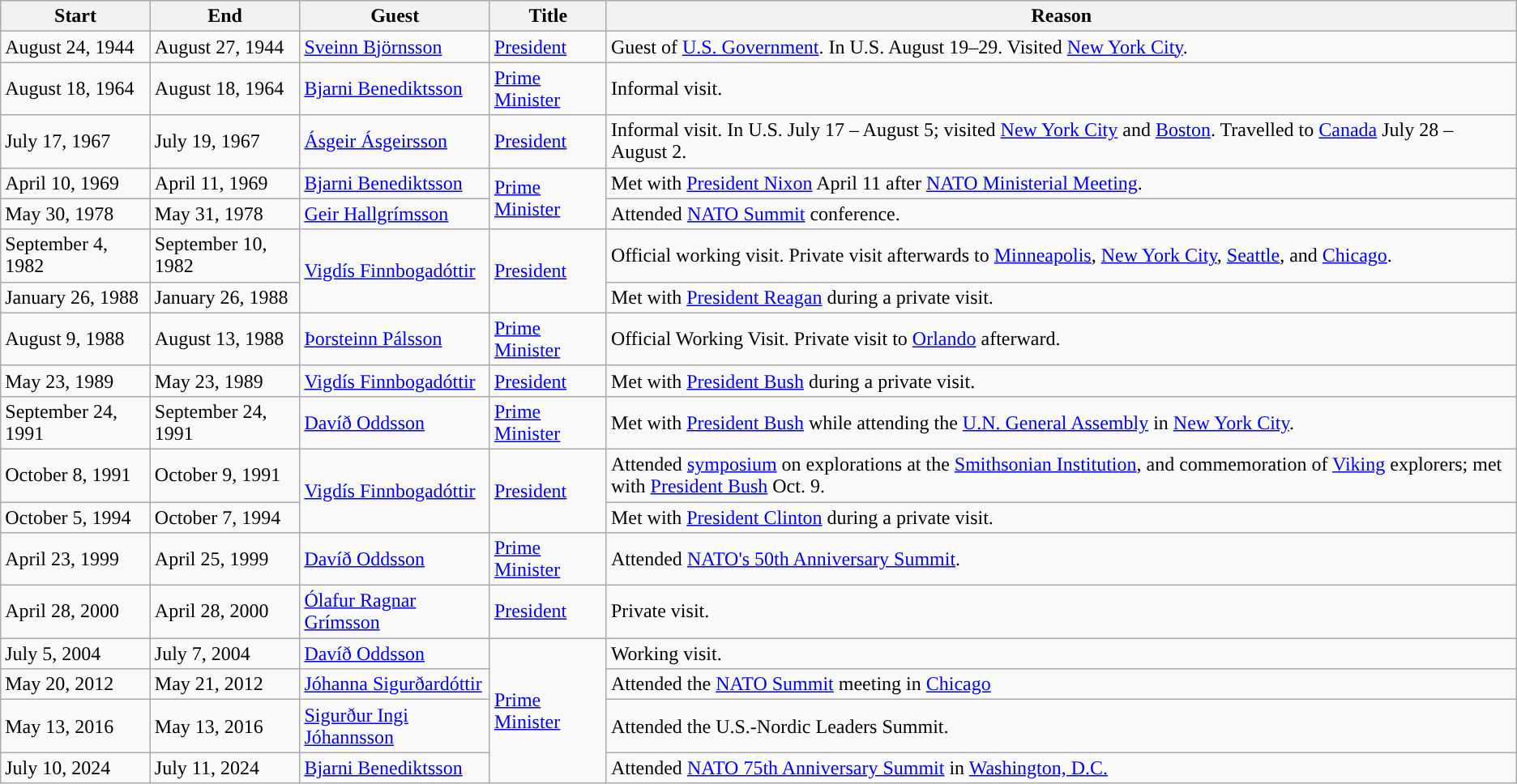<table class="wikitable sortable">
<tr>
<th>Start</th>
<th>End</th>
<th>Guest</th>
<th>Title</th>
<th>Reason</th>
</tr>
<tr>
<td>August 24, 1944</td>
<td>August 27, 1944</td>
<td><a href='#'>Sveinn Björnsson</a></td>
<td><a href='#'>President</a></td>
<td>Guest of <a href='#'>U.S. Government</a>. In U.S. August 19–29. Visited <a href='#'>New York City</a>.</td>
</tr>
<tr>
<td>August 18, 1964</td>
<td>August 18, 1964</td>
<td><a href='#'>Bjarni Benediktsson</a></td>
<td><a href='#'>Prime Minister</a></td>
<td>Informal visit.</td>
</tr>
<tr>
<td>July 17, 1967</td>
<td>July 19, 1967</td>
<td><a href='#'>Ásgeir Ásgeirsson</a></td>
<td><a href='#'>President</a></td>
<td>Informal visit. In U.S. July 17 – August 5; visited <a href='#'>New York City</a> and <a href='#'>Boston</a>. Travelled to <a href='#'>Canada</a> July 28 – August 2.</td>
</tr>
<tr>
<td>April 10, 1969</td>
<td>April 11, 1969</td>
<td><a href='#'>Bjarni Benediktsson</a></td>
<td rowspan="2"><a href='#'>Prime Minister</a></td>
<td>Met with <a href='#'>President Nixon</a> April 11 after <a href='#'>NATO Ministerial Meeting</a>.</td>
</tr>
<tr>
<td>May 30, 1978</td>
<td>May 31, 1978</td>
<td><a href='#'>Geir Hallgrímsson</a></td>
<td>Attended <a href='#'>NATO Summit</a> conference.</td>
</tr>
<tr>
<td>September 4, 1982</td>
<td>September 10, 1982</td>
<td rowspan=2><a href='#'>Vigdís Finnbogadóttir</a></td>
<td rowspan="2"><a href='#'>President</a></td>
<td>Official working visit. Private visit afterwards to <a href='#'>Minneapolis</a>, <a href='#'>New York City</a>, <a href='#'>Seattle</a>, and <a href='#'>Chicago</a>.</td>
</tr>
<tr>
<td>January 26, 1988</td>
<td>January 26, 1988</td>
<td>Met with <a href='#'>President Reagan</a> during a private visit.</td>
</tr>
<tr>
<td>August 9, 1988</td>
<td>August 13, 1988</td>
<td><a href='#'>Þorsteinn Pálsson</a></td>
<td><a href='#'>Prime Minister</a></td>
<td>Official Working Visit. Private visit to <a href='#'>Orlando</a> afterward.</td>
</tr>
<tr>
<td>May 23, 1989</td>
<td>May 23, 1989</td>
<td><a href='#'>Vigdís Finnbogadóttir</a></td>
<td><a href='#'>President</a></td>
<td>Met with <a href='#'>President Bush</a> during a private visit.</td>
</tr>
<tr>
<td>September 24, 1991</td>
<td>September 24, 1991</td>
<td><a href='#'>Davíð Oddsson</a></td>
<td><a href='#'>Prime Minister</a></td>
<td>Met with <a href='#'>President Bush</a> while attending the <a href='#'>U.N. General Assembly</a> in <a href='#'>New York City</a>.</td>
</tr>
<tr>
<td>October 8, 1991</td>
<td>October 9, 1991</td>
<td rowspan=2><a href='#'>Vigdís Finnbogadóttir</a></td>
<td rowspan="2"><a href='#'>President</a></td>
<td>Attended <a href='#'>symposium</a> on explorations at the <a href='#'>Smithsonian Institution</a>, and commemoration of <a href='#'>Viking</a> explorers; met with <a href='#'>President Bush</a> Oct. 9.</td>
</tr>
<tr>
<td>October 5, 1994</td>
<td>October 7, 1994</td>
<td>Met with <a href='#'>President Clinton</a> during a private visit.</td>
</tr>
<tr>
<td>April 23, 1999</td>
<td>April 25, 1999</td>
<td><a href='#'>Davíð Oddsson</a></td>
<td><a href='#'>Prime Minister</a></td>
<td>Attended <a href='#'>NATO's 50th Anniversary Summit</a>.</td>
</tr>
<tr>
<td>April 28, 2000</td>
<td>April 28, 2000</td>
<td><a href='#'>Ólafur Ragnar Grímsson</a></td>
<td><a href='#'>President</a></td>
<td>Private visit.</td>
</tr>
<tr>
<td>July 5, 2004</td>
<td>July 7, 2004</td>
<td><a href='#'>Davíð Oddsson</a></td>
<td rowspan="4"><a href='#'>Prime Minister</a></td>
<td>Working visit.</td>
</tr>
<tr>
<td>May 20, 2012</td>
<td>May 21, 2012</td>
<td><a href='#'>Jóhanna Sigurðardóttir</a></td>
<td>Attended the <a href='#'>NATO Summit</a> meeting in <a href='#'>Chicago</a></td>
</tr>
<tr>
<td>May 13, 2016</td>
<td>May 13, 2016</td>
<td><a href='#'>Sigurður Ingi Jóhannsson</a></td>
<td>Attended the U.S.-Nordic Leaders Summit.</td>
</tr>
<tr>
<td>July 10, 2024</td>
<td>July 11, 2024</td>
<td><a href='#'>Bjarni Benediktsson</a></td>
<td>Attended <a href='#'>NATO 75th Anniversary Summit</a> in <a href='#'>Washington, D.C.</a></td>
</tr>
</table>
